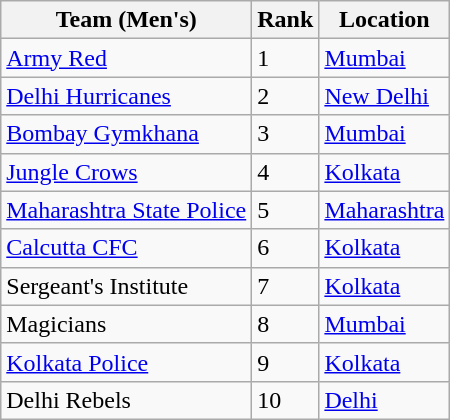<table class="wikitable sortable">
<tr>
<th>Team (Men's)</th>
<th>Rank</th>
<th>Location</th>
</tr>
<tr>
<td><a href='#'>Army Red</a></td>
<td>1</td>
<td><a href='#'>Mumbai</a></td>
</tr>
<tr>
<td><a href='#'>Delhi Hurricanes</a></td>
<td>2</td>
<td><a href='#'>New Delhi</a></td>
</tr>
<tr>
<td><a href='#'>Bombay Gymkhana</a></td>
<td>3</td>
<td><a href='#'>Mumbai</a></td>
</tr>
<tr>
<td><a href='#'>Jungle Crows</a></td>
<td>4</td>
<td><a href='#'>Kolkata</a></td>
</tr>
<tr>
<td><a href='#'>Maharashtra State Police</a></td>
<td>5</td>
<td><a href='#'>Maharashtra</a></td>
</tr>
<tr>
<td><a href='#'>Calcutta CFC</a></td>
<td>6</td>
<td><a href='#'>Kolkata</a></td>
</tr>
<tr>
<td>Sergeant's Institute</td>
<td>7</td>
<td><a href='#'>Kolkata</a></td>
</tr>
<tr>
<td>Magicians</td>
<td>8</td>
<td><a href='#'>Mumbai</a></td>
</tr>
<tr>
<td><a href='#'>Kolkata Police</a></td>
<td>9</td>
<td><a href='#'>Kolkata</a></td>
</tr>
<tr>
<td>Delhi Rebels</td>
<td>10</td>
<td><a href='#'>Delhi</a></td>
</tr>
</table>
